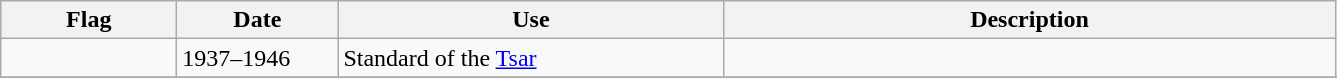<table class="wikitable" style="background:#f9f9f9">
<tr>
<th width="110">Flag</th>
<th width="100">Date</th>
<th width="250">Use</th>
<th width="400">Description</th>
</tr>
<tr>
<td></td>
<td>1937–1946</td>
<td>Standard of the <a href='#'>Tsar</a></td>
<td></td>
</tr>
<tr>
</tr>
</table>
